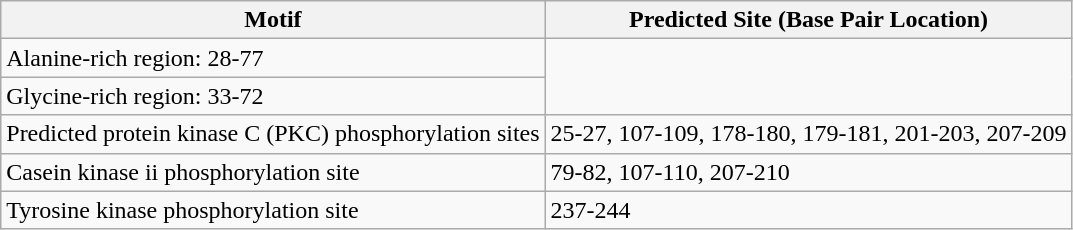<table class="wikitable">
<tr>
<th>Motif</th>
<th>Predicted Site (Base Pair Location)</th>
</tr>
<tr>
<td>Alanine-rich region: 28-77</td>
</tr>
<tr>
<td>Glycine-rich region: 33-72</td>
</tr>
<tr>
<td>Predicted protein kinase C (PKC) phosphorylation sites</td>
<td>25-27, 107-109, 178-180, 179-181, 201-203, 207-209</td>
</tr>
<tr>
<td>Casein kinase ii phosphorylation site</td>
<td>79-82, 107-110, 207-210</td>
</tr>
<tr>
<td>Tyrosine kinase phosphorylation site</td>
<td>237-244</td>
</tr>
</table>
